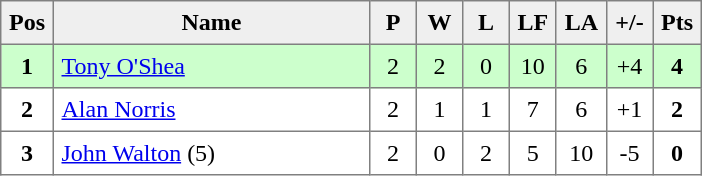<table style=border-collapse:collapse border=1 cellspacing=0 cellpadding=5>
<tr align=center bgcolor=#efefef>
<th width=20>Pos</th>
<th width=200>Name</th>
<th width=20>P</th>
<th width=20>W</th>
<th width=20>L</th>
<th width=20>LF</th>
<th width=20>LA</th>
<th width=20>+/-</th>
<th width=20>Pts</th>
</tr>
<tr align=center style="background: #ccffcc;">
<td><strong>1</strong></td>
<td align="left"> <a href='#'>Tony O'Shea</a></td>
<td>2</td>
<td>2</td>
<td>0</td>
<td>10</td>
<td>6</td>
<td>+4</td>
<td><strong>4</strong></td>
</tr>
<tr align=center>
<td><strong>2</strong></td>
<td align="left"> <a href='#'>Alan Norris</a></td>
<td>2</td>
<td>1</td>
<td>1</td>
<td>7</td>
<td>6</td>
<td>+1</td>
<td><strong>2</strong></td>
</tr>
<tr align=center>
<td><strong>3</strong></td>
<td align="left"> <a href='#'>John Walton</a> (5)</td>
<td>2</td>
<td>0</td>
<td>2</td>
<td>5</td>
<td>10</td>
<td>-5</td>
<td><strong>0</strong></td>
</tr>
</table>
